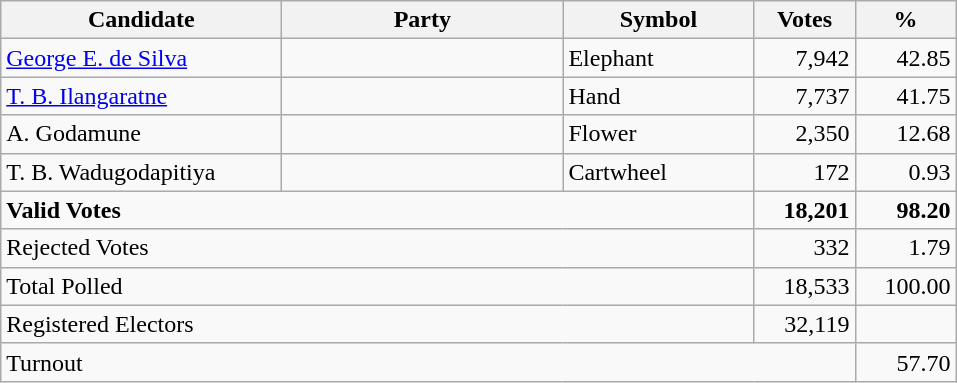<table class="wikitable" border="1" style="text-align:right;">
<tr>
<th align=left width="180">Candidate</th>
<th align=left width="180">Party</th>
<th align=left width="120">Symbol</th>
<th align=left width="60">Votes</th>
<th align=left width="60">%</th>
</tr>
<tr>
<td align=left><a href='#'>George E. de Silva</a></td>
<td></td>
<td align=left>Elephant</td>
<td align=right>7,942</td>
<td align=right>42.85</td>
</tr>
<tr>
<td align=left><a href='#'>T. B. Ilangaratne</a></td>
<td></td>
<td align=left>Hand</td>
<td align=right>7,737</td>
<td align=right>41.75</td>
</tr>
<tr>
<td align=left>A. Godamune</td>
<td></td>
<td align=left>Flower</td>
<td align=right>2,350</td>
<td align=right>12.68</td>
</tr>
<tr>
<td align=left>T. B. Wadugodapitiya</td>
<td></td>
<td align=left>Cartwheel</td>
<td align=right>172</td>
<td align=right>0.93</td>
</tr>
<tr>
<td align=left colspan=3><strong>Valid Votes</strong></td>
<td><strong>18,201</strong></td>
<td align=right><strong>98.20</strong></td>
</tr>
<tr>
<td align=left colspan=3>Rejected Votes</td>
<td align=right>332</td>
<td align=right>1.79</td>
</tr>
<tr>
<td align=left colspan=3>Total Polled</td>
<td align=right>18,533</td>
<td align=right>100.00</td>
</tr>
<tr>
<td align=left colspan=3>Registered Electors</td>
<td align=right>32,119</td>
<td></td>
</tr>
<tr>
<td align=left colspan=4>Turnout</td>
<td align=right>57.70</td>
</tr>
</table>
